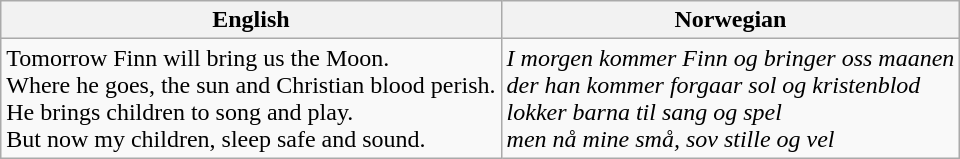<table class="wikitable">
<tr>
<th>English</th>
<th>Norwegian</th>
</tr>
<tr>
<td>Tomorrow Finn will bring us the Moon.<br>Where he goes, the sun and Christian blood perish.<br>He brings children to song and play.<br>But now my children, sleep safe and sound.<br></td>
<td><em>I morgen kommer Finn og bringer oss maanen<br>der han kommer forgaar sol og kristenblod<br>lokker barna til sang og spel<br>men nå mine små, sov stille og vel</em></td>
</tr>
</table>
